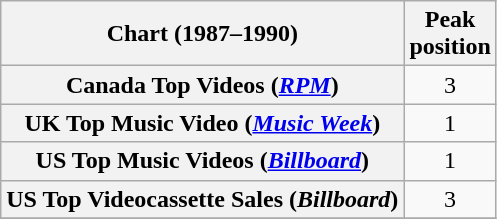<table class="wikitable sortable plainrowheaders">
<tr>
<th>Chart (1987–1990)</th>
<th>Peak<br>position</th>
</tr>
<tr>
<th scope="row">Canada Top Videos (<a href='#'><em>RPM</em></a>)</th>
<td align="center">3</td>
</tr>
<tr>
<th scope="row">UK Top Music Video (<em><a href='#'>Music Week</a></em>)</th>
<td align="center">1</td>
</tr>
<tr>
<th scope="row">US Top Music Videos (<em><a href='#'>Billboard</a></em>)</th>
<td align="center">1</td>
</tr>
<tr>
<th scope="row">US Top Videocassette Sales (<em>Billboard</em>)</th>
<td style="text-align:center;">3</td>
</tr>
<tr>
</tr>
</table>
